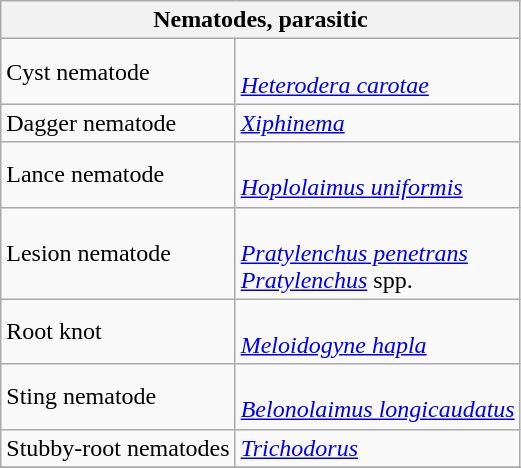<table class="wikitable" style="clear">
<tr>
<th colspan=2><strong>Nematodes, parasitic</strong><br></th>
</tr>
<tr>
<td>Cyst nematode</td>
<td><br><em><a href='#'>Heterodera carotae</a></em></td>
</tr>
<tr>
<td>Dagger nematode</td>
<td><em><a href='#'>Xiphinema</a></em></td>
</tr>
<tr>
<td>Lance nematode</td>
<td><br><em><a href='#'>Hoplolaimus uniformis</a></em></td>
</tr>
<tr>
<td>Lesion nematode</td>
<td><br><em><a href='#'>Pratylenchus penetrans</a></em> <br>
<em><a href='#'>Pratylenchus</a></em> spp.</td>
</tr>
<tr>
<td>Root knot</td>
<td><br><em><a href='#'>Meloidogyne hapla</a></em></td>
</tr>
<tr>
<td>Sting nematode</td>
<td><br><em><a href='#'>Belonolaimus longicaudatus</a></em></td>
</tr>
<tr>
<td>Stubby-root nematodes</td>
<td><em><a href='#'>Trichodorus</a></em></td>
</tr>
<tr>
</tr>
</table>
